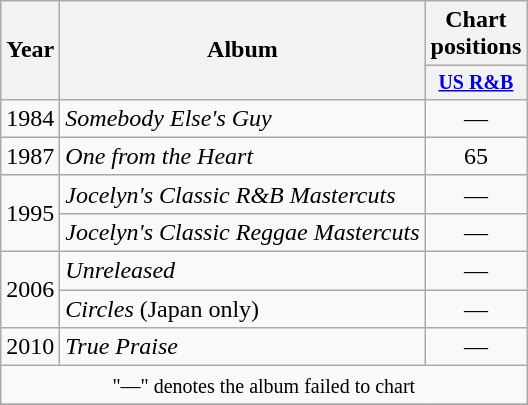<table class="wikitable" style="text-align:center;">
<tr>
<th rowspan="2">Year</th>
<th rowspan="2">Album</th>
<th colspan="1">Chart positions</th>
</tr>
<tr style="font-size:smaller;">
<th width="40"><a href='#'>US R&B</a><br></th>
</tr>
<tr>
<td rowspan="1">1984</td>
<td align="left"><em>Somebody Else's Guy</em></td>
<td>—</td>
</tr>
<tr>
<td rowspan="1">1987</td>
<td align="left"><em>One from the Heart</em></td>
<td>65</td>
</tr>
<tr>
<td rowspan="2">1995</td>
<td align="left"><em>Jocelyn's Classic R&B Mastercuts</em></td>
<td>—</td>
</tr>
<tr>
<td align="left"><em>Jocelyn's Classic Reggae Mastercuts</em></td>
<td>—</td>
</tr>
<tr>
<td rowspan="2">2006</td>
<td align="left"><em>Unreleased</em></td>
<td>—</td>
</tr>
<tr>
<td align="left"><em>Circles</em> (Japan only)</td>
<td>—</td>
</tr>
<tr>
<td rowspan="1">2010</td>
<td align="left"><em>True Praise</em></td>
<td>—</td>
</tr>
<tr>
<td align="center" colspan="7"><small>"—" denotes the album failed to chart</small></td>
</tr>
<tr>
</tr>
</table>
